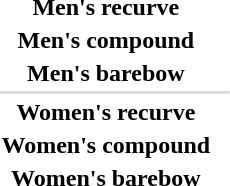<table>
<tr>
<th scope="row">Men's recurve</th>
<td></td>
<td></td>
<td></td>
</tr>
<tr>
<th scope="row">Men's compound</th>
<td></td>
<td></td>
<td></td>
</tr>
<tr>
<th scope="row">Men's barebow</th>
<td></td>
<td></td>
<td></td>
</tr>
<tr bgcolor=#DDDDDD>
<td colspan=4></td>
</tr>
<tr>
<th scope="row">Women's recurve</th>
<td></td>
<td></td>
<td></td>
</tr>
<tr>
<th scope="row">Women's compound</th>
<td></td>
<td></td>
<td></td>
</tr>
<tr>
<th scope="row">Women's barebow</th>
<td></td>
<td></td>
<td></td>
</tr>
</table>
